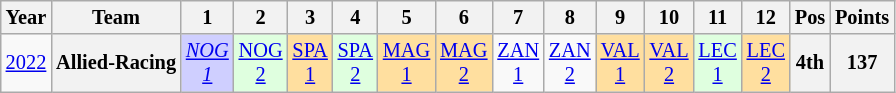<table class="wikitable" style="text-align:center; font-size:85%">
<tr>
<th>Year</th>
<th>Team</th>
<th>1</th>
<th>2</th>
<th>3</th>
<th>4</th>
<th>5</th>
<th>6</th>
<th>7</th>
<th>8</th>
<th>9</th>
<th>10</th>
<th>11</th>
<th>12</th>
<th>Pos</th>
<th>Points</th>
</tr>
<tr>
<td><a href='#'>2022</a></td>
<th nowrap>Allied-Racing</th>
<td style="background:#CFCFFF;"><em><a href='#'>NOG<br>1</a></em><br></td>
<td style="background:#DFFFDF;"><a href='#'>NOG<br>2</a><br></td>
<td style="background:#FFDF9F;"><a href='#'>SPA<br>1</a><br></td>
<td style="background:#DFFFDF;"><a href='#'>SPA<br>2</a><br></td>
<td style="background:#FFDF9F;"><a href='#'>MAG<br>1</a><br></td>
<td style="background:#FFDF9F;"><a href='#'>MAG<br>2</a><br></td>
<td><a href='#'>ZAN<br>1</a></td>
<td><a href='#'>ZAN<br>2</a></td>
<td style="background:#FFDF9F;"><a href='#'>VAL<br>1</a><br></td>
<td style="background:#FFDF9F;"><a href='#'>VAL<br>2</a><br></td>
<td style="background:#DFFFDF;"><a href='#'>LEC<br>1</a><br></td>
<td style="background:#FFDF9F;"><a href='#'>LEC<br>2</a><br></td>
<th>4th</th>
<th>137</th>
</tr>
</table>
